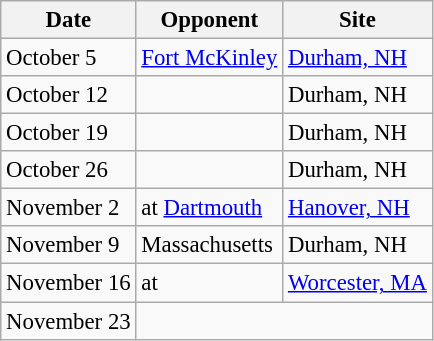<table class="wikitable" style="text-align:left; font-size: 95%;">
<tr>
<th>Date</th>
<th>Opponent</th>
<th>Site</th>
</tr>
<tr>
<td>October 5</td>
<td><a href='#'>Fort McKinley</a></td>
<td><a href='#'>Durham, NH</a></td>
</tr>
<tr>
<td>October 12</td>
<td></td>
<td>Durham, NH</td>
</tr>
<tr>
<td>October 19</td>
<td></td>
<td>Durham, NH</td>
</tr>
<tr>
<td>October 26</td>
<td></td>
<td>Durham, NH</td>
</tr>
<tr>
<td>November 2</td>
<td>at <a href='#'>Dartmouth</a></td>
<td><a href='#'>Hanover, NH</a></td>
</tr>
<tr>
<td>November 9</td>
<td>Massachusetts</td>
<td>Durham, NH</td>
</tr>
<tr>
<td>November 16</td>
<td>at </td>
<td><a href='#'>Worcester, MA</a></td>
</tr>
<tr>
<td>November 23</td>
<td colspan=2 align=center></td>
</tr>
</table>
